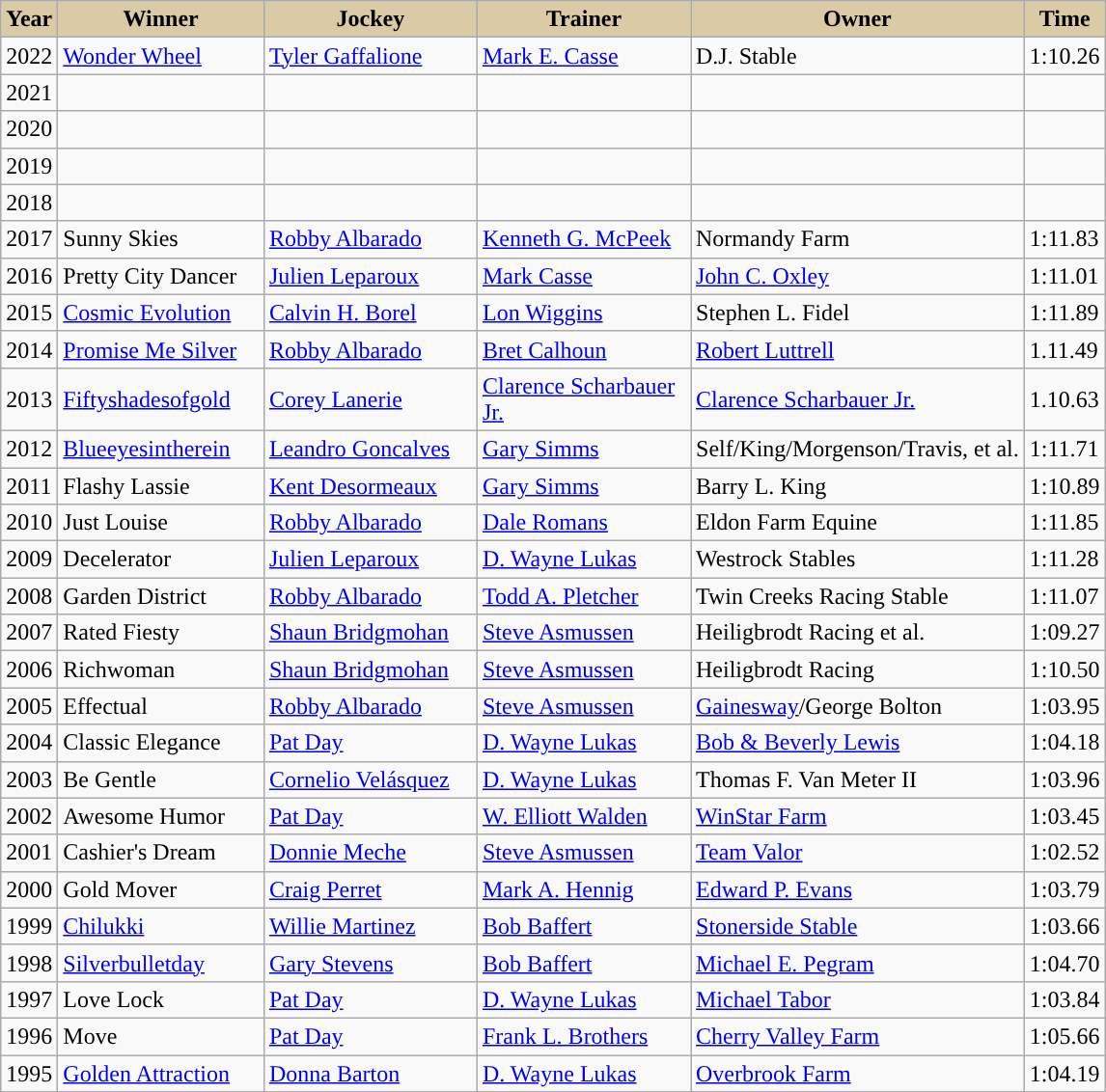<table class="wikitable sortable">
<tr>
<th style="background-color:#DACAA5; width:30px">Year<br></th>
<th style="background-color:#DACAA5; width:135px">Winner<br></th>
<th style="background-color:#DACAA5; width:140px">Jockey<br></th>
<th style="background-color:#DACAA5; width:140px">Trainer<br></th>
<th style="background-color:#DACAA5;">Owner<br></th>
<th style="background-color:#DACAA5" width:30px">Time</th>
</tr>
<tr>
<td>2022</td>
<td><a href='#'>Wonder Wheel</a></td>
<td><a href='#'>Tyler Gaffalione</a></td>
<td><a href='#'>Mark E. Casse</a></td>
<td>D.J. Stable</td>
<td>1:10.26</td>
</tr>
<tr>
<td>2021</td>
<td></td>
<td></td>
<td></td>
<td></td>
<td></td>
</tr>
<tr>
<td>2020</td>
<td></td>
<td></td>
<td></td>
<td></td>
<td></td>
</tr>
<tr>
<td>2019</td>
<td></td>
<td></td>
<td></td>
<td></td>
<td></td>
</tr>
<tr>
<td>2018</td>
<td></td>
<td></td>
<td></td>
<td></td>
<td></td>
</tr>
<tr>
<td>2017</td>
<td>Sunny Skies</td>
<td><a href='#'>Robby Albarado</a></td>
<td><a href='#'>Kenneth G. McPeek</a></td>
<td>Normandy Farm</td>
<td>1:11.83</td>
</tr>
<tr>
<td>2016</td>
<td>Pretty City Dancer</td>
<td><a href='#'>Julien Leparoux</a></td>
<td><a href='#'>Mark Casse</a></td>
<td><a href='#'>John C. Oxley</a></td>
<td>1:11.01</td>
</tr>
<tr>
<td>2015</td>
<td><a href='#'>Cosmic Evolution</a></td>
<td><a href='#'>Calvin H. Borel</a></td>
<td><a href='#'>Lon Wiggins</a></td>
<td>Stephen L. Fidel</td>
<td>1:11.89</td>
</tr>
<tr>
<td>2014</td>
<td><a href='#'>Promise Me Silver</a></td>
<td><a href='#'>Robby Albarado</a></td>
<td><a href='#'>Bret Calhoun</a></td>
<td><a href='#'>Robert Luttrell</a></td>
<td>1.11.49</td>
</tr>
<tr>
<td>2013</td>
<td><a href='#'>Fiftyshadesofgold</a></td>
<td><a href='#'>Corey Lanerie</a></td>
<td><a href='#'>Clarence Scharbauer Jr.</a></td>
<td><a href='#'>Clarence Scharbauer Jr.</a></td>
<td>1.10.63</td>
</tr>
<tr>
<td>2012</td>
<td><a href='#'>Blueeyesintherein</a></td>
<td><a href='#'>Leandro Goncalves</a></td>
<td><a href='#'>Gary Simms</a></td>
<td>Self/King/Morgenson/Travis, et al.</td>
<td>1:11.71</td>
</tr>
<tr>
<td>2011</td>
<td>Flashy Lassie</td>
<td><a href='#'>Kent Desormeaux</a></td>
<td><a href='#'>Gary Simms</a></td>
<td>Barry L. King</td>
<td>1:10.89</td>
</tr>
<tr>
<td>2010</td>
<td>Just Louise</td>
<td><a href='#'>Robby Albarado</a></td>
<td><a href='#'>Dale Romans</a></td>
<td>Eldon Farm Equine</td>
<td>1:11.85</td>
</tr>
<tr>
<td>2009</td>
<td>Decelerator</td>
<td><a href='#'>Julien Leparoux</a></td>
<td><a href='#'>D. Wayne Lukas</a></td>
<td>Westrock Stables</td>
<td>1:11.28</td>
</tr>
<tr>
<td>2008</td>
<td>Garden District</td>
<td><a href='#'>Robby Albarado</a></td>
<td><a href='#'>Todd A. Pletcher</a></td>
<td>Twin Creeks Racing Stable</td>
<td>1:11.07</td>
</tr>
<tr>
<td>2007</td>
<td>Rated Fiesty</td>
<td><a href='#'>Shaun Bridgmohan</a></td>
<td><a href='#'>Steve Asmussen</a></td>
<td>Heiligbrodt Racing et al.</td>
<td>1:09.27</td>
</tr>
<tr>
<td>2006</td>
<td>Richwoman</td>
<td><a href='#'>Shaun Bridgmohan</a></td>
<td><a href='#'>Steve Asmussen</a></td>
<td>Heiligbrodt Racing</td>
<td>1:10.50</td>
</tr>
<tr>
<td>2005</td>
<td>Effectual</td>
<td><a href='#'>Robby Albarado</a></td>
<td><a href='#'>Steve Asmussen</a></td>
<td><a href='#'>Gainesway</a>/George Bolton</td>
<td>1:03.95</td>
</tr>
<tr>
<td>2004</td>
<td>Classic Elegance</td>
<td><a href='#'>Pat Day</a></td>
<td><a href='#'>D. Wayne Lukas</a></td>
<td><a href='#'>Bob & Beverly Lewis</a></td>
<td>1:04.18</td>
</tr>
<tr>
<td>2003</td>
<td>Be Gentle</td>
<td><a href='#'>Cornelio Velásquez</a></td>
<td><a href='#'>D. Wayne Lukas</a></td>
<td>Thomas F. Van Meter II</td>
<td>1:03.96</td>
</tr>
<tr>
<td>2002</td>
<td>Awesome Humor</td>
<td><a href='#'>Pat Day</a></td>
<td><a href='#'>W. Elliott Walden</a></td>
<td><a href='#'>WinStar Farm</a></td>
<td>1:03.45</td>
</tr>
<tr>
<td>2001</td>
<td>Cashier's Dream</td>
<td><a href='#'>Donnie Meche</a></td>
<td><a href='#'>Steve Asmussen</a></td>
<td><a href='#'>Team Valor</a></td>
<td>1:02.52</td>
</tr>
<tr>
<td>2000</td>
<td>Gold Mover</td>
<td><a href='#'>Craig Perret</a></td>
<td><a href='#'>Mark A. Hennig</a></td>
<td><a href='#'>Edward P. Evans</a></td>
<td>1:03.79</td>
</tr>
<tr>
<td>1999</td>
<td><a href='#'>Chilukki</a></td>
<td><a href='#'>Willie Martinez</a></td>
<td><a href='#'>Bob Baffert</a></td>
<td><a href='#'>Stonerside Stable</a></td>
<td>1:03.66</td>
</tr>
<tr>
<td>1998</td>
<td><a href='#'>Silverbulletday</a></td>
<td><a href='#'>Gary Stevens</a></td>
<td><a href='#'>Bob Baffert</a></td>
<td><a href='#'>Michael E. Pegram</a></td>
<td>1:04.70</td>
</tr>
<tr>
<td>1997</td>
<td>Love Lock</td>
<td><a href='#'>Pat Day</a></td>
<td><a href='#'>D. Wayne Lukas</a></td>
<td><a href='#'>Michael Tabor</a></td>
<td>1:03.84</td>
</tr>
<tr>
<td>1996</td>
<td>Move</td>
<td><a href='#'>Pat Day</a></td>
<td><a href='#'>Frank L. Brothers</a></td>
<td><a href='#'>Cherry Valley Farm</a></td>
<td>1:05.66</td>
</tr>
<tr>
<td>1995</td>
<td><a href='#'>Golden Attraction</a></td>
<td><a href='#'>Donna Barton</a></td>
<td><a href='#'>D. Wayne Lukas</a></td>
<td><a href='#'>Overbrook Farm</a></td>
<td>1:04.19</td>
</tr>
<tr>
</tr>
</table>
